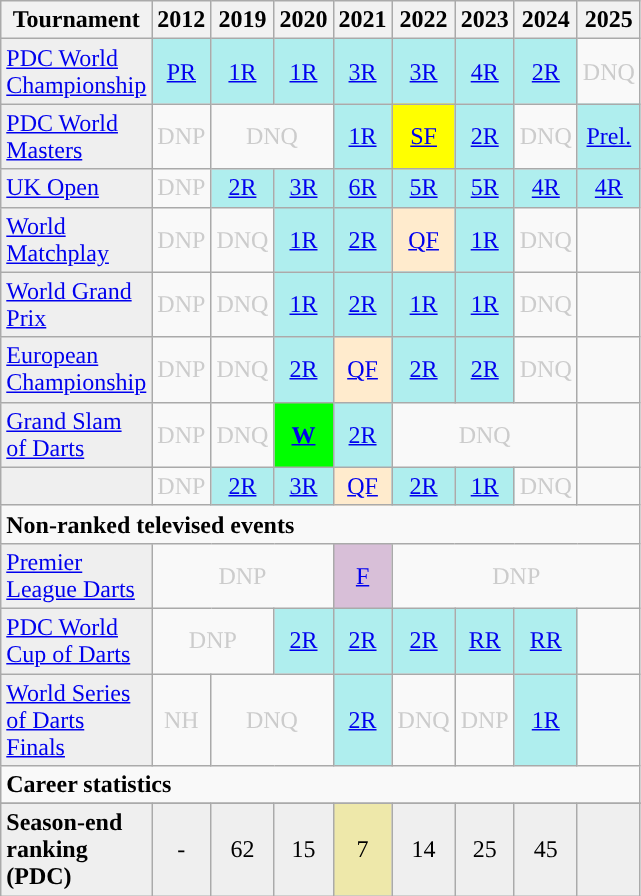<table class="wikitable" style="width:30%; margin:0">
<tr>
<th>Tournament</th>
<th>2012</th>
<th>2019</th>
<th>2020</th>
<th>2021</th>
<th>2022</th>
<th>2023</th>
<th>2024</th>
<th>2025</th>
</tr>
<tr>
<td style="background:#efefef;"><a href='#'>PDC World Championship</a></td>
<td style="text-align:center; background:#afeeee;"><a href='#'>PR</a></td>
<td style="text-align:center; background:#afeeee;"><a href='#'>1R</a></td>
<td style="text-align:center; background:#afeeee;"><a href='#'>1R</a></td>
<td style="text-align:center; background:#afeeee;"><a href='#'>3R</a></td>
<td style="text-align:center; background:#afeeee;"><a href='#'>3R</a></td>
<td style="text-align:center; background:#afeeee;"><a href='#'>4R</a></td>
<td style="text-align:center; background:#afeeee;"><a href='#'>2R</a></td>
<td style="color:#ccc; text-align:center; color:#ccc;">DNQ</td>
</tr>
<tr>
<td style="background:#efefef;"><a href='#'>PDC World Masters</a></td>
<td style="color:#ccc; text-align:center; color:#ccc;">DNP</td>
<td colspan="2" style="color:#ccc; text-align:center; color:#ccc;">DNQ</td>
<td style="text-align:center; background:#afeeee;"><a href='#'>1R</a></td>
<td style="text-align:center; background:yellow;"><a href='#'>SF</a></td>
<td style="text-align:center; background:#afeeee;"><a href='#'>2R</a></td>
<td style="color:#ccc; text-align:center; color:#ccc;">DNQ</td>
<td style="text-align:center; background:#afeeee;"><a href='#'>Prel.</a></td>
</tr>
<tr>
<td style="background:#efefef;"><a href='#'>UK Open</a></td>
<td style="color:#ccc; text-align:center; color:#ccc;">DNP</td>
<td style="text-align:center; background:#afeeee;"><a href='#'>2R</a></td>
<td style="text-align:center; background:#afeeee;"><a href='#'>3R</a></td>
<td style="text-align:center; background:#afeeee;"><a href='#'>6R</a></td>
<td style="text-align:center; background:#afeeee;"><a href='#'>5R</a></td>
<td style="text-align:center; background:#afeeee;"><a href='#'>5R</a></td>
<td style="text-align:center; background:#afeeee;"><a href='#'>4R</a></td>
<td style="text-align:center; background:#afeeee;"><a href='#'>4R</a></td>
</tr>
<tr>
<td style="background:#efefef;"><a href='#'>World Matchplay</a></td>
<td style="color:#ccc; text-align:center; color:#ccc;">DNP</td>
<td style="color:#ccc; text-align:center; color:#ccc;">DNQ</td>
<td style="text-align:center; background:#afeeee;"><a href='#'>1R</a></td>
<td style="text-align:center; background:#afeeee;"><a href='#'>2R</a></td>
<td style="text-align:center; background:#ffebcd;"><a href='#'>QF</a></td>
<td style="text-align:center; background:#afeeee;"><a href='#'>1R</a></td>
<td style="color:#ccc; text-align:center; color:#ccc;">DNQ</td>
<td></td>
</tr>
<tr>
<td style="background:#efefef;"><a href='#'>World Grand Prix</a></td>
<td style="color:#ccc; text-align:center; color:#ccc;">DNP</td>
<td style="color:#ccc; text-align:center; color:#ccc;">DNQ</td>
<td style="text-align:center; background:#afeeee;"><a href='#'>1R</a></td>
<td style="text-align:center; background:#afeeee;"><a href='#'>2R</a></td>
<td style="text-align:center; background:#afeeee;"><a href='#'>1R</a></td>
<td style="text-align:center; background:#afeeee;"><a href='#'>1R</a></td>
<td style="color:#ccc; text-align:center; color:#ccc;">DNQ</td>
<td></td>
</tr>
<tr>
<td style="background:#efefef;"><a href='#'>European Championship</a></td>
<td style="color:#ccc; text-align:center; color:#ccc;">DNP</td>
<td style="color:#ccc; text-align:center; color:#ccc;">DNQ</td>
<td style="text-align:center; background:#afeeee;"><a href='#'>2R</a></td>
<td style="text-align:center; background:#ffebcd;"><a href='#'>QF</a></td>
<td style="text-align:center; background:#afeeee;"><a href='#'>2R</a></td>
<td style="text-align:center; background:#afeeee;"><a href='#'>2R</a></td>
<td style="color:#ccc; text-align:center; color:#ccc;">DNQ</td>
<td></td>
</tr>
<tr>
<td style="background:#efefef;"><a href='#'>Grand Slam of Darts</a></td>
<td style="color:#ccc; text-align:center; color:#ccc;">DNP</td>
<td style="color:#ccc; text-align:center; color:#ccc;">DNQ</td>
<td style="text-align:center; background:lime;"><a href='#'><strong>W</strong></a></td>
<td style="text-align:center; background:#afeeee;"><a href='#'>2R</a></td>
<td colspan="3" style="color:#ccc; text-align:center; color:#ccc;">DNQ</td>
<td></td>
</tr>
<tr>
<td style="background:#efefef;"></td>
<td style="color:#ccc; text-align:center; color:#ccc;">DNP</td>
<td style="text-align:center; background:#afeeee;"><a href='#'>2R</a></td>
<td style="text-align:center; background:#afeeee;"><a href='#'>3R</a></td>
<td style="text-align:center; background:#ffebcd;"><a href='#'>QF</a></td>
<td style="text-align:center; background:#afeeee;"><a href='#'>2R</a></td>
<td style="text-align:center; background:#afeeee;"><a href='#'>1R</a></td>
<td style="color:#ccc; text-align:center; color:#ccc;">DNQ</td>
<td></td>
</tr>
<tr>
<td colspan="11" align="left"><strong>Non-ranked televised events</strong></td>
</tr>
<tr>
<td style="background:#efefef;"><a href='#'>Premier League Darts</a></td>
<td colspan="3" style="color:#ccc; text-align:center; color:#ccc;">DNP</td>
<td style="text-align:center; background:thistle;"><a href='#'>F</a></td>
<td colspan="4" style="text-align:center; color:#ccc;">DNP</td>
</tr>
<tr>
<td style="background:#efefef;"><a href='#'>PDC World Cup of Darts</a></td>
<td colspan="2" style="text-align:center; color:#ccc;">DNP</td>
<td style="text-align:center; background:#afeeee;"><a href='#'>2R</a></td>
<td style="text-align:center; background:#afeeee;"><a href='#'>2R</a></td>
<td style="text-align:center; background:#afeeee;"><a href='#'>2R</a></td>
<td style="text-align:center; background:#afeeee;"><a href='#'>RR</a></td>
<td style="text-align:center; background:#afeeee;"><a href='#'>RR</a></td>
<td></td>
</tr>
<tr>
<td style="background:#efefef;"><a href='#'>World Series of Darts Finals</a></td>
<td style="color:#ccc; text-align:center; color:#ccc;">NH</td>
<td colspan="2" style="color:#ccc; text-align:center; color:#ccc;">DNQ</td>
<td style="text-align:center; background:#afeeee;"><a href='#'>2R</a></td>
<td style="color:#ccc; text-align:center; color:#ccc;">DNQ</td>
<td style="color:#ccc; text-align:center; color:#ccc;">DNP</td>
<td style="text-align:center; background:#afeeee;"><a href='#'>1R</a></td>
<td></td>
</tr>
<tr>
<td colspan="15" align="left"><strong>Career statistics</strong></td>
</tr>
<tr>
</tr>
<tr bgcolor="efefef">
<td align="left"><strong>Season-end ranking (PDC)</strong></td>
<td style="text-align:center;">-</td>
<td style="text-align:center;">62</td>
<td style="text-align:center;">15</td>
<td style="text-align:center; background:#eee8aa;">7</td>
<td style="text-align:center;">14</td>
<td style="text-align:center;">25</td>
<td style="text-align:center;">45</td>
<td></td>
</tr>
</table>
